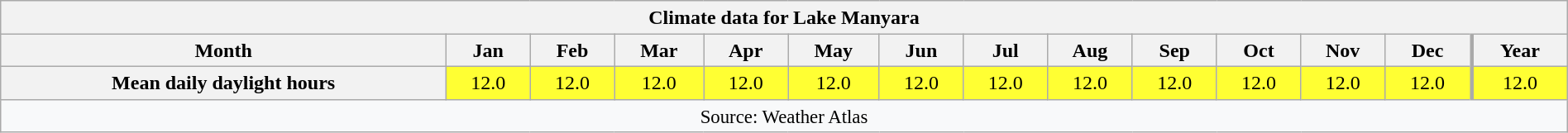<table style="width:100%;text-align:center;line-height:1.2em;margin-left:auto;margin-right:auto" class="wikitable mw-collapsible">
<tr>
<th Colspan=14>Climate data for Lake Manyara</th>
</tr>
<tr>
<th>Month</th>
<th>Jan</th>
<th>Feb</th>
<th>Mar</th>
<th>Apr</th>
<th>May</th>
<th>Jun</th>
<th>Jul</th>
<th>Aug</th>
<th>Sep</th>
<th>Oct</th>
<th>Nov</th>
<th>Dec</th>
<th style="border-left-width:medium">Year</th>
</tr>
<tr>
<th>Mean daily daylight hours</th>
<td style="background:#FFFF33;color:#000000;">12.0</td>
<td style="background:#FFFF33;color:#000000;">12.0</td>
<td style="background:#FFFF33;color:#000000;">12.0</td>
<td style="background:#FFFF33;color:#000000;">12.0</td>
<td style="background:#FFFF33;color:#000000;">12.0</td>
<td style="background:#FFFF33;color:#000000;">12.0</td>
<td style="background:#FFFF33;color:#000000;">12.0</td>
<td style="background:#FFFF33;color:#000000;">12.0</td>
<td style="background:#FFFF33;color:#000000;">12.0</td>
<td style="background:#FFFF33;color:#000000;">12.0</td>
<td style="background:#FFFF33;color:#000000;">12.0</td>
<td style="background:#FFFF33;color:#000000;">12.0</td>
<td style="background:#FFFF33;color:#000000;border-left-width:medium">12.0</td>
</tr>
<tr>
<th Colspan=14 style="background:#f8f9fa;font-weight:normal;font-size:95%;">Source: Weather Atlas</th>
</tr>
</table>
